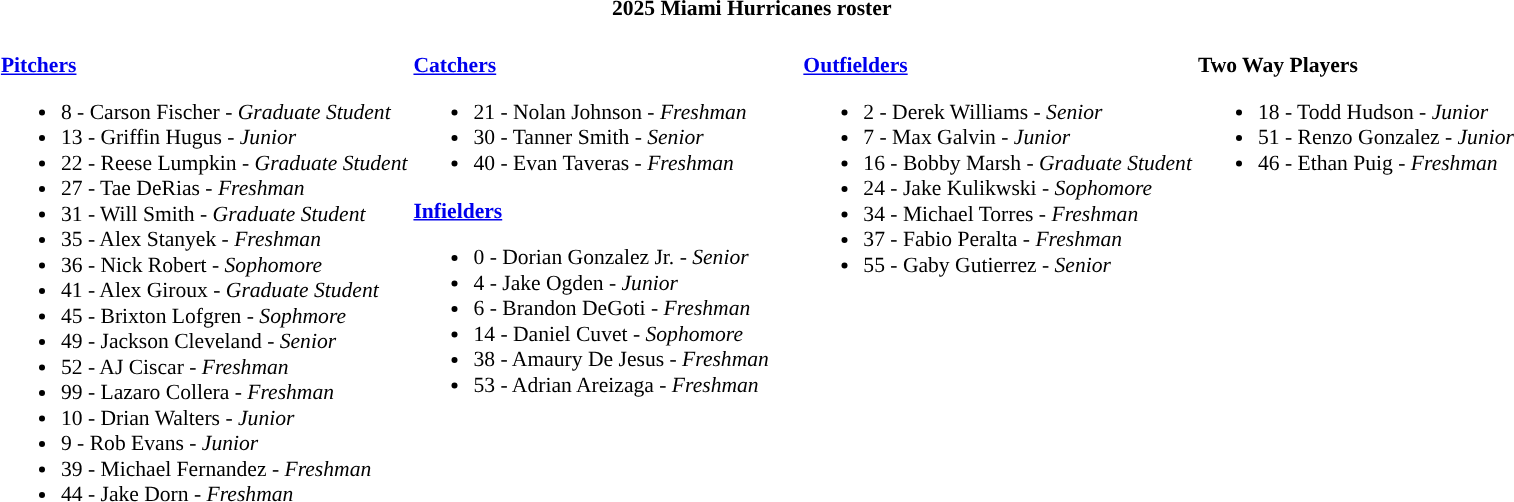<table class="toccolours" style="border-collapse; font-size:90%;">
<tr>
<th colspan=9>2025 Miami Hurricanes roster</th>
</tr>
<tr>
<td width="03"> </td>
<td valign="top"><br><strong><a href='#'>Pitchers</a></strong><ul><li>8 - Carson Fischer - <em>Graduate Student</em></li><li>13 - Griffin Hugus - <em>Junior</em></li><li>22 - Reese Lumpkin - <em>Graduate Student</em></li><li>27 - Tae DeRias - <em>Freshman</em></li><li>31 - Will Smith - <em>Graduate Student</em></li><li>35 - Alex Stanyek - <em> Freshman</em></li><li>36 - Nick Robert - <em>Sophomore</em></li><li>41 - Alex Giroux - <em>Graduate Student</em></li><li>45 - Brixton Lofgren - <em>Sophmore</em></li><li>49 - Jackson Cleveland - <em>Senior</em></li><li>52 - AJ Ciscar - <em>Freshman</em></li><li>99 - Lazaro Collera - <em>Freshman</em></li><li>10 - Drian Walters - <em> Junior</em></li><li>9 - Rob Evans - <em>Junior</em></li><li>39 - Michael Fernandez - <em>Freshman</em></li><li>44 - Jake Dorn - <em>Freshman</em></li></ul></td>
<td valign="top"><br><strong><a href='#'>Catchers</a></strong><ul><li>21 - Nolan Johnson - <em>Freshman</em></li><li>30 - Tanner Smith - <em>Senior</em></li><li>40 - Evan Taveras - <em>Freshman</em></li></ul><strong><a href='#'>Infielders</a></strong><ul><li>0 - Dorian Gonzalez Jr. - <em>Senior</em></li><li>4 - Jake Ogden - <em>Junior</em></li><li>6 - Brandon DeGoti - <em>Freshman</em></li><li>14 - Daniel Cuvet - <em>Sophomore</em></li><li>38 - Amaury De Jesus - <em>Freshman</em></li><li>53 - Adrian Areizaga - <em>Freshman</em></li></ul></td>
<td width="15"> </td>
<td valign="top"><br><strong><a href='#'>Outfielders</a></strong><ul><li>2 - Derek Williams - <em>Senior</em></li><li>7 - Max Galvin - <em> Junior</em></li><li>16 - Bobby Marsh - <em>Graduate Student</em></li><li>24 - Jake Kulikwski - <em>Sophomore</em></li><li>34 - Michael Torres - <em>Freshman</em></li><li>37 - Fabio Peralta - <em>Freshman</em></li><li>55 - Gaby Gutierrez - <em>Senior</em></li></ul></td>
<td valign="top"><br><strong>Two Way Players</strong><ul><li>18 - Todd Hudson - <em>Junior</em></li><li>51 - Renzo Gonzalez - <em> Junior</em></li><li>46 - Ethan Puig - <em>Freshman</em></li></ul></td>
</tr>
</table>
